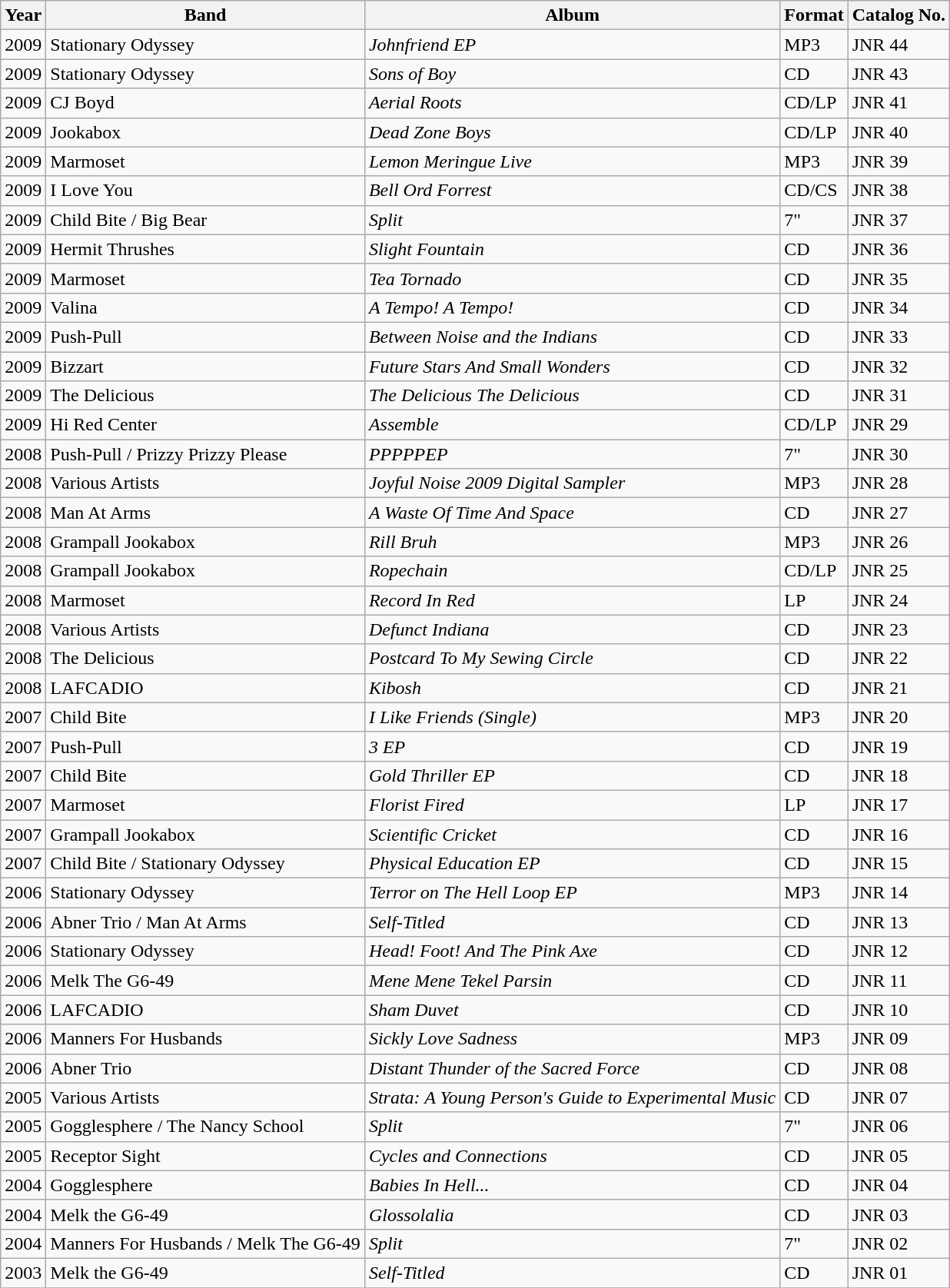<table class="wikitable sortable">
<tr>
<th>Year</th>
<th>Band</th>
<th>Album</th>
<th>Format</th>
<th>Catalog No.</th>
</tr>
<tr>
<td>2009</td>
<td>Stationary Odyssey</td>
<td><em>Johnfriend EP</em></td>
<td>MP3</td>
<td>JNR 44</td>
</tr>
<tr>
<td>2009</td>
<td>Stationary Odyssey</td>
<td><em>Sons of Boy</em></td>
<td>CD</td>
<td>JNR 43</td>
</tr>
<tr>
<td>2009</td>
<td>CJ Boyd</td>
<td><em>Aerial Roots</em></td>
<td>CD/LP</td>
<td>JNR 41</td>
</tr>
<tr>
<td>2009</td>
<td>Jookabox</td>
<td><em>Dead Zone Boys</em></td>
<td>CD/LP</td>
<td>JNR 40</td>
</tr>
<tr>
<td>2009</td>
<td>Marmoset</td>
<td><em>Lemon Meringue Live</em></td>
<td>MP3</td>
<td>JNR 39</td>
</tr>
<tr>
<td>2009</td>
<td>I Love You</td>
<td><em>Bell Ord Forrest</em></td>
<td>CD/CS</td>
<td>JNR 38</td>
</tr>
<tr>
<td>2009</td>
<td>Child Bite / Big Bear</td>
<td><em>Split</em></td>
<td>7"</td>
<td>JNR 37</td>
</tr>
<tr>
<td>2009</td>
<td>Hermit Thrushes</td>
<td><em>Slight Fountain</em></td>
<td>CD</td>
<td>JNR 36</td>
</tr>
<tr>
<td>2009</td>
<td>Marmoset</td>
<td><em>Tea Tornado</em></td>
<td>CD</td>
<td>JNR 35</td>
</tr>
<tr>
<td>2009</td>
<td>Valina</td>
<td><em>A Tempo! A Tempo!</em></td>
<td>CD</td>
<td>JNR 34</td>
</tr>
<tr>
<td>2009</td>
<td>Push-Pull</td>
<td><em>Between Noise and the Indians</em></td>
<td>CD</td>
<td>JNR 33</td>
</tr>
<tr>
<td>2009</td>
<td>Bizzart</td>
<td><em>Future Stars And Small Wonders</em></td>
<td>CD</td>
<td>JNR 32</td>
</tr>
<tr>
<td>2009</td>
<td>The Delicious</td>
<td><em>The Delicious The Delicious</em></td>
<td>CD</td>
<td>JNR 31</td>
</tr>
<tr>
<td>2009</td>
<td>Hi Red Center</td>
<td><em>Assemble</em></td>
<td>CD/LP</td>
<td>JNR 29</td>
</tr>
<tr>
<td>2008</td>
<td>Push-Pull / Prizzy Prizzy Please</td>
<td><em>PPPPPEP</em></td>
<td>7"</td>
<td>JNR 30</td>
</tr>
<tr>
<td>2008</td>
<td>Various Artists</td>
<td><em>Joyful Noise 2009 Digital Sampler</em></td>
<td>MP3</td>
<td>JNR 28</td>
</tr>
<tr>
<td>2008</td>
<td>Man At Arms</td>
<td><em>A Waste Of Time And Space</em></td>
<td>CD</td>
<td>JNR 27</td>
</tr>
<tr>
<td>2008</td>
<td>Grampall Jookabox</td>
<td><em>Rill Bruh</em></td>
<td>MP3</td>
<td>JNR 26</td>
</tr>
<tr>
<td>2008</td>
<td>Grampall Jookabox</td>
<td><em>Ropechain</em></td>
<td>CD/LP</td>
<td>JNR 25</td>
</tr>
<tr>
<td>2008</td>
<td>Marmoset</td>
<td><em>Record In Red</em></td>
<td>LP</td>
<td>JNR 24</td>
</tr>
<tr>
<td>2008</td>
<td>Various Artists</td>
<td><em>Defunct Indiana</em></td>
<td>CD</td>
<td>JNR 23</td>
</tr>
<tr>
<td>2008</td>
<td>The Delicious</td>
<td><em>Postcard To My Sewing Circle</em></td>
<td>CD</td>
<td>JNR 22</td>
</tr>
<tr>
<td>2008</td>
<td>LAFCADIO</td>
<td><em>Kibosh</em></td>
<td>CD</td>
<td>JNR 21</td>
</tr>
<tr>
<td>2007</td>
<td>Child Bite</td>
<td><em>I Like Friends (Single)</em></td>
<td>MP3</td>
<td>JNR 20</td>
</tr>
<tr>
<td>2007</td>
<td>Push-Pull</td>
<td><em>3 EP</em></td>
<td>CD</td>
<td>JNR 19</td>
</tr>
<tr>
<td>2007</td>
<td>Child Bite</td>
<td><em>Gold Thriller EP</em></td>
<td>CD</td>
<td>JNR 18</td>
</tr>
<tr>
<td>2007</td>
<td>Marmoset</td>
<td><em>Florist Fired</em></td>
<td>LP</td>
<td>JNR 17</td>
</tr>
<tr>
<td>2007</td>
<td>Grampall Jookabox</td>
<td><em>Scientific Cricket</em></td>
<td>CD</td>
<td>JNR 16</td>
</tr>
<tr>
<td>2007</td>
<td>Child Bite / Stationary Odyssey</td>
<td><em>Physical Education EP</em></td>
<td>CD</td>
<td>JNR 15</td>
</tr>
<tr>
<td>2006</td>
<td>Stationary Odyssey</td>
<td><em>Terror on The Hell Loop EP</em></td>
<td>MP3</td>
<td>JNR 14</td>
</tr>
<tr>
<td>2006</td>
<td>Abner Trio / Man At Arms</td>
<td><em>Self-Titled</em></td>
<td>CD</td>
<td>JNR 13</td>
</tr>
<tr>
<td>2006</td>
<td>Stationary Odyssey</td>
<td><em>Head! Foot! And The Pink Axe</em></td>
<td>CD</td>
<td>JNR 12</td>
</tr>
<tr>
<td>2006</td>
<td>Melk The G6-49</td>
<td><em>Mene Mene Tekel Parsin</em></td>
<td>CD</td>
<td>JNR 11</td>
</tr>
<tr>
<td>2006</td>
<td>LAFCADIO</td>
<td><em>Sham Duvet</em></td>
<td>CD</td>
<td>JNR 10</td>
</tr>
<tr>
<td>2006</td>
<td>Manners For Husbands</td>
<td><em>Sickly Love Sadness</em></td>
<td>MP3</td>
<td>JNR 09</td>
</tr>
<tr>
<td>2006</td>
<td>Abner Trio</td>
<td><em>Distant Thunder of the Sacred Force</em></td>
<td>CD</td>
<td>JNR 08</td>
</tr>
<tr>
<td>2005</td>
<td>Various Artists</td>
<td><em>Strata: A Young Person's Guide to Experimental Music</em></td>
<td>CD</td>
<td>JNR 07</td>
</tr>
<tr>
<td>2005</td>
<td>Gogglesphere / The Nancy School</td>
<td><em>Split</em></td>
<td>7"</td>
<td>JNR 06</td>
</tr>
<tr>
<td>2005</td>
<td>Receptor Sight</td>
<td><em>Cycles and Connections</em></td>
<td>CD</td>
<td>JNR 05</td>
</tr>
<tr>
<td>2004</td>
<td>Gogglesphere</td>
<td><em>Babies In Hell...</em></td>
<td>CD</td>
<td>JNR 04</td>
</tr>
<tr>
<td>2004</td>
<td>Melk the G6-49</td>
<td><em>Glossolalia</em></td>
<td>CD</td>
<td>JNR 03</td>
</tr>
<tr>
<td>2004</td>
<td>Manners For Husbands / Melk The G6-49</td>
<td><em>Split</em></td>
<td>7"</td>
<td>JNR 02</td>
</tr>
<tr>
<td>2003</td>
<td>Melk the G6-49</td>
<td><em>Self-Titled</em></td>
<td>CD</td>
<td>JNR 01</td>
</tr>
<tr>
</tr>
</table>
